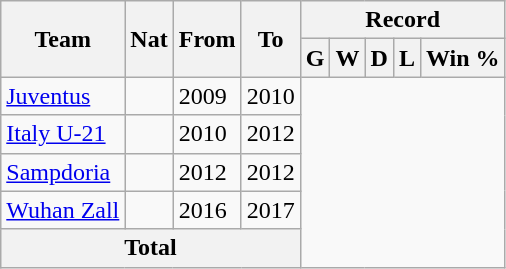<table class="wikitable" style="text-align:center">
<tr>
<th rowspan="2">Team</th>
<th rowspan="2">Nat</th>
<th rowspan="2">From</th>
<th rowspan="2">To</th>
<th colspan="5">Record</th>
</tr>
<tr>
<th>G</th>
<th>W</th>
<th>D</th>
<th>L</th>
<th>Win %</th>
</tr>
<tr>
<td align=left><a href='#'>Juventus</a></td>
<td align=left></td>
<td align=left>2009</td>
<td align=left>2010<br></td>
</tr>
<tr>
<td align=left><a href='#'>Italy U-21</a></td>
<td align=left></td>
<td align=left>2010</td>
<td align=left>2012<br></td>
</tr>
<tr>
<td align=left><a href='#'>Sampdoria</a></td>
<td align=left></td>
<td align=left>2012</td>
<td align=left>2012<br></td>
</tr>
<tr>
<td align=left><a href='#'>Wuhan Zall</a></td>
<td align=left></td>
<td align=left>2016</td>
<td align=left>2017<br></td>
</tr>
<tr>
<th colspan="4" align="center" valign=middle>Total<br></th>
</tr>
</table>
